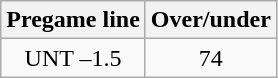<table class="wikitable">
<tr align="center">
<th style=>Pregame line</th>
<th style=>Over/under</th>
</tr>
<tr align="center">
<td>UNT –1.5</td>
<td>74</td>
</tr>
</table>
